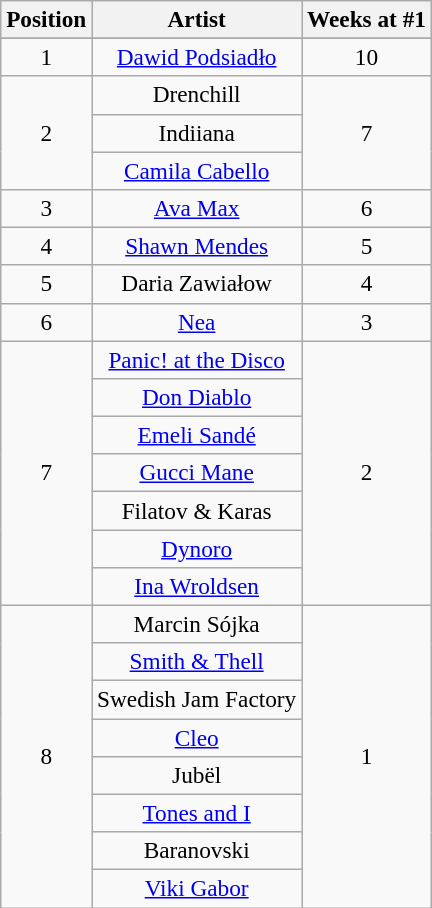<table class="wikitable" style="font-size:97%;">
<tr>
<th>Position</th>
<th>Artist</th>
<th>Weeks at #1</th>
</tr>
<tr style="text-align:center;">
</tr>
<tr style="text-align:center;">
<td>1</td>
<td style="text-align:center;"><a href='#'>Dawid Podsiadło</a></td>
<td>10</td>
</tr>
<tr style="text-align:center;">
<td rowspan="3">2</td>
<td style="text-align:center;">Drenchill</td>
<td rowspan="3">7</td>
</tr>
<tr>
<td style="text-align:center;">Indiiana<br></td>
</tr>
<tr>
<td style="text-align:center;"><a href='#'>Camila Cabello</a></td>
</tr>
<tr style="text-align:center;">
<td>3</td>
<td style="text-align:center;"><a href='#'>Ava Max</a></td>
<td>6</td>
</tr>
<tr style="text-align:center;">
<td>4</td>
<td style="text-align:center;"><a href='#'>Shawn Mendes</a></td>
<td>5</td>
</tr>
<tr style="text-align:center;">
<td>5</td>
<td style="text-align:center;">Daria Zawiałow</td>
<td>4</td>
</tr>
<tr style="text-align:center;">
<td>6</td>
<td style="text-align:center;"><a href='#'>Nea</a></td>
<td>3</td>
</tr>
<tr style="text-align:center;">
<td rowspan="7">7</td>
<td style="text-align:center;"><a href='#'>Panic! at the Disco</a></td>
<td rowspan="7">2</td>
</tr>
<tr>
<td style="text-align:center;"><a href='#'>Don Diablo</a></td>
</tr>
<tr>
<td style="text-align:center;"><a href='#'>Emeli Sandé</a><br></td>
</tr>
<tr>
<td style="text-align:center;"><a href='#'>Gucci Mane</a><br></td>
</tr>
<tr>
<td style="text-align:center;">Filatov & Karas</td>
</tr>
<tr>
<td style="text-align:center;"><a href='#'>Dynoro</a></td>
</tr>
<tr>
<td style="text-align:center;"><a href='#'>Ina Wroldsen</a></td>
</tr>
<tr style="text-align:center;">
<td rowspan="8">8</td>
<td style="text-align:center;">Marcin Sójka</td>
<td rowspan="8">1</td>
</tr>
<tr>
<td style="text-align:center;"><a href='#'>Smith & Thell</a></td>
</tr>
<tr>
<td style="text-align:center;">Swedish Jam Factory<br></td>
</tr>
<tr>
<td style="text-align:center;"><a href='#'>Cleo</a></td>
</tr>
<tr>
<td style="text-align:center;">Jubël</td>
</tr>
<tr>
<td style="text-align:center;"><a href='#'>Tones and I</a></td>
</tr>
<tr>
<td style="text-align:center;">Baranovski</td>
</tr>
<tr>
<td style="text-align:center;"><a href='#'>Viki Gabor</a></td>
</tr>
</table>
